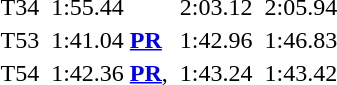<table>
<tr>
<td>T34 <br></td>
<td></td>
<td>1:55.44</td>
<td></td>
<td>2:03.12</td>
<td></td>
<td>2:05.94</td>
</tr>
<tr>
<td>T53 <br></td>
<td></td>
<td>1:41.04 <strong><a href='#'>PR</a></strong></td>
<td></td>
<td>1:42.96</td>
<td></td>
<td>1:46.83 </td>
</tr>
<tr>
<td>T54 <br></td>
<td></td>
<td>1:42.36 <strong><a href='#'>PR</a></strong>, </td>
<td></td>
<td>1:43.24 </td>
<td></td>
<td>1:43.42</td>
</tr>
</table>
